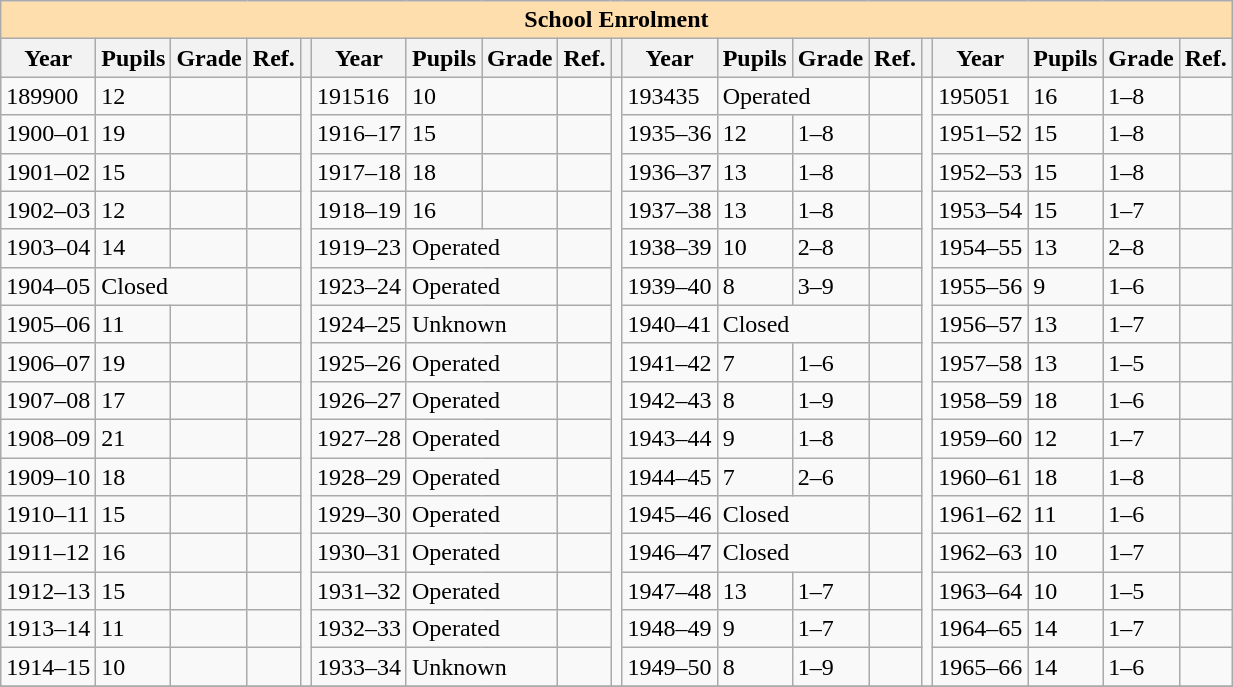<table class="wikitable mw-collapsible mw-collapsed">
<tr>
<th colspan="19" style="background:#ffdead;">School Enrolment</th>
</tr>
<tr>
<th>Year</th>
<th>Pupils</th>
<th>Grade</th>
<th>Ref.</th>
<th></th>
<th>Year</th>
<th>Pupils</th>
<th>Grade</th>
<th>Ref.</th>
<th></th>
<th>Year</th>
<th>Pupils</th>
<th>Grade</th>
<th>Ref.</th>
<th></th>
<th>Year</th>
<th>Pupils</th>
<th>Grade</th>
<th>Ref.</th>
</tr>
<tr>
<td>189900</td>
<td>12</td>
<td></td>
<td></td>
<td rowspan=16></td>
<td>191516</td>
<td>10</td>
<td></td>
<td></td>
<td rowspan=16></td>
<td>193435</td>
<td colspan=2>Operated</td>
<td></td>
<td rowspan=16></td>
<td>195051</td>
<td>16</td>
<td>1–8</td>
<td></td>
</tr>
<tr>
<td>1900–01</td>
<td>19</td>
<td></td>
<td></td>
<td>1916–17</td>
<td>15</td>
<td></td>
<td></td>
<td>1935–36</td>
<td>12</td>
<td>1–8</td>
<td></td>
<td>1951–52</td>
<td>15</td>
<td>1–8</td>
<td></td>
</tr>
<tr>
<td>1901–02</td>
<td>15</td>
<td></td>
<td></td>
<td>1917–18</td>
<td>18</td>
<td></td>
<td></td>
<td>1936–37</td>
<td>13</td>
<td>1–8</td>
<td></td>
<td>1952–53</td>
<td>15</td>
<td>1–8</td>
<td></td>
</tr>
<tr>
<td>1902–03</td>
<td>12</td>
<td></td>
<td></td>
<td>1918–19</td>
<td>16</td>
<td></td>
<td></td>
<td>1937–38</td>
<td>13</td>
<td>1–8</td>
<td></td>
<td>1953–54</td>
<td>15</td>
<td>1–7</td>
<td></td>
</tr>
<tr>
<td>1903–04</td>
<td>14</td>
<td></td>
<td></td>
<td>1919–23</td>
<td colspan=2>Operated</td>
<td></td>
<td>1938–39</td>
<td>10</td>
<td>2–8</td>
<td></td>
<td>1954–55</td>
<td>13</td>
<td>2–8</td>
<td></td>
</tr>
<tr>
<td>1904–05</td>
<td colspan=2>Closed</td>
<td></td>
<td>1923–24</td>
<td colspan=2>Operated</td>
<td></td>
<td>1939–40</td>
<td>8</td>
<td>3–9</td>
<td></td>
<td>1955–56</td>
<td>9</td>
<td>1–6</td>
<td></td>
</tr>
<tr>
<td>1905–06</td>
<td>11</td>
<td></td>
<td></td>
<td>1924–25</td>
<td colspan=2>Unknown</td>
<td></td>
<td>1940–41</td>
<td colspan=2>Closed</td>
<td></td>
<td>1956–57</td>
<td>13</td>
<td>1–7</td>
<td></td>
</tr>
<tr>
<td>1906–07</td>
<td>19</td>
<td></td>
<td></td>
<td>1925–26</td>
<td colspan=2>Operated</td>
<td></td>
<td>1941–42</td>
<td>7</td>
<td>1–6</td>
<td></td>
<td>1957–58</td>
<td>13</td>
<td>1–5</td>
<td></td>
</tr>
<tr>
<td>1907–08</td>
<td>17</td>
<td></td>
<td></td>
<td>1926–27</td>
<td colspan=2>Operated</td>
<td></td>
<td>1942–43</td>
<td>8</td>
<td>1–9</td>
<td></td>
<td>1958–59</td>
<td>18</td>
<td>1–6</td>
<td></td>
</tr>
<tr>
<td>1908–09</td>
<td>21</td>
<td></td>
<td></td>
<td>1927–28</td>
<td colspan=2>Operated</td>
<td></td>
<td>1943–44</td>
<td>9</td>
<td>1–8</td>
<td></td>
<td>1959–60</td>
<td>12</td>
<td>1–7</td>
<td></td>
</tr>
<tr>
<td>1909–10</td>
<td>18</td>
<td></td>
<td></td>
<td>1928–29</td>
<td colspan=2>Operated</td>
<td></td>
<td>1944–45</td>
<td>7</td>
<td>2–6</td>
<td></td>
<td>1960–61</td>
<td>18</td>
<td>1–8</td>
<td></td>
</tr>
<tr>
<td>1910–11</td>
<td>15</td>
<td></td>
<td></td>
<td>1929–30</td>
<td colspan=2>Operated</td>
<td></td>
<td>1945–46</td>
<td colspan=2>Closed</td>
<td></td>
<td>1961–62</td>
<td>11</td>
<td>1–6</td>
<td></td>
</tr>
<tr>
<td>1911–12</td>
<td>16</td>
<td></td>
<td></td>
<td>1930–31</td>
<td colspan=2>Operated</td>
<td></td>
<td>1946–47</td>
<td colspan=2>Closed</td>
<td></td>
<td>1962–63</td>
<td>10</td>
<td>1–7</td>
<td></td>
</tr>
<tr>
<td>1912–13</td>
<td>15</td>
<td></td>
<td></td>
<td>1931–32</td>
<td colspan=2>Operated</td>
<td></td>
<td>1947–48</td>
<td>13</td>
<td>1–7</td>
<td></td>
<td>1963–64</td>
<td>10</td>
<td>1–5</td>
<td></td>
</tr>
<tr>
<td>1913–14</td>
<td>11</td>
<td></td>
<td></td>
<td>1932–33</td>
<td colspan=2>Operated</td>
<td></td>
<td>1948–49</td>
<td>9</td>
<td>1–7</td>
<td></td>
<td>1964–65</td>
<td>14</td>
<td>1–7</td>
<td></td>
</tr>
<tr>
<td>1914–15</td>
<td>10</td>
<td></td>
<td></td>
<td>1933–34</td>
<td colspan=2>Unknown</td>
<td></td>
<td>1949–50</td>
<td>8</td>
<td>1–9</td>
<td></td>
<td>1965–66</td>
<td>14</td>
<td>1–6</td>
<td></td>
</tr>
<tr>
</tr>
</table>
